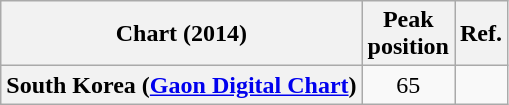<table class="wikitable sortable plainrowheaders" style="text-align:center;">
<tr>
<th>Chart (2014)</th>
<th>Peak<br>position</th>
<th>Ref.</th>
</tr>
<tr>
<th scope="row">South Korea (<a href='#'>Gaon Digital Chart</a>)</th>
<td>65</td>
<td></td>
</tr>
</table>
